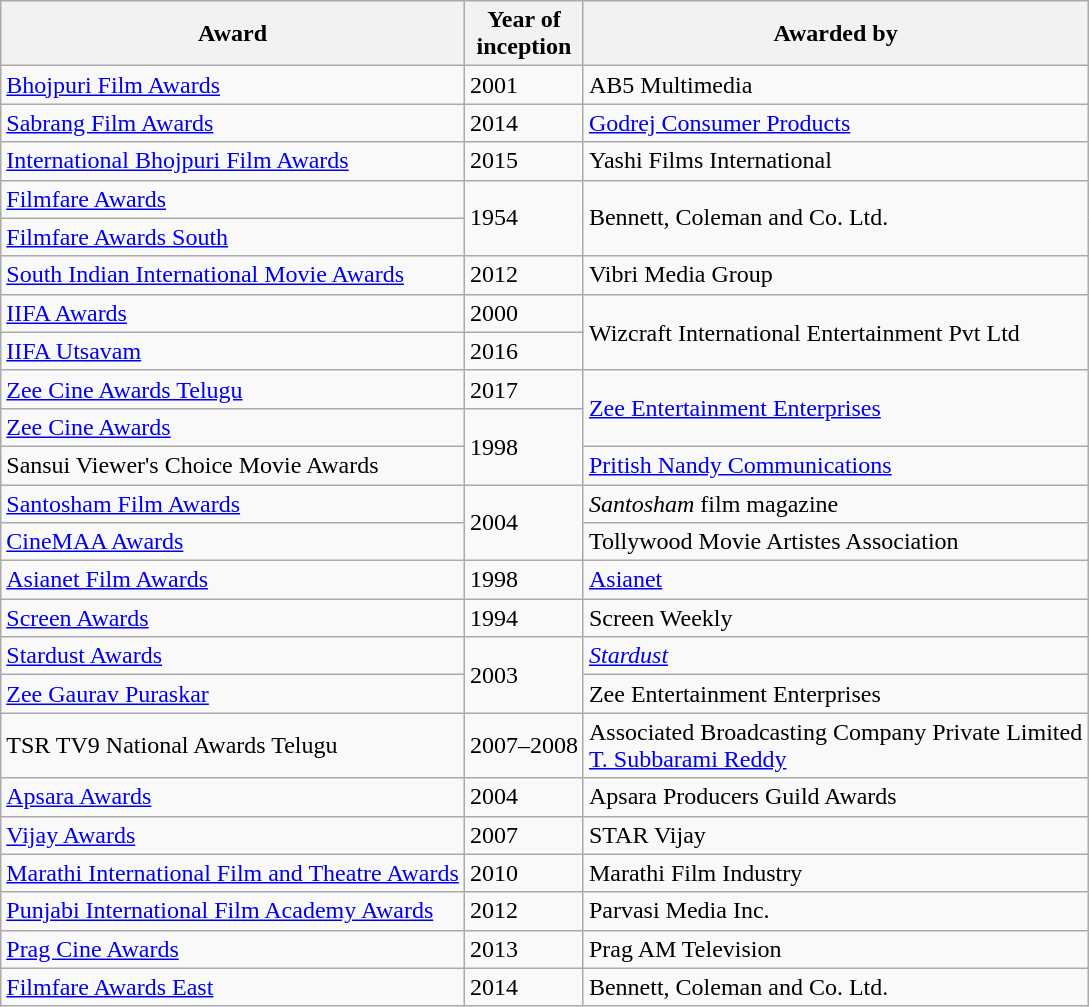<table class="wikitable">
<tr>
<th>Award</th>
<th>Year of <br>inception</th>
<th>Awarded by</th>
</tr>
<tr>
<td><a href='#'>Bhojpuri Film Awards</a></td>
<td>2001</td>
<td>AB5 Multimedia</td>
</tr>
<tr>
<td><a href='#'>Sabrang Film Awards</a></td>
<td>2014</td>
<td><a href='#'>Godrej Consumer Products</a></td>
</tr>
<tr>
<td><a href='#'>International Bhojpuri Film Awards</a></td>
<td>2015</td>
<td>Yashi Films International</td>
</tr>
<tr>
<td><a href='#'>Filmfare Awards</a></td>
<td rowspan="2">1954</td>
<td rowspan="2">Bennett, Coleman and Co. Ltd.</td>
</tr>
<tr>
<td><a href='#'>Filmfare Awards South</a></td>
</tr>
<tr>
<td><a href='#'>South Indian International Movie Awards</a></td>
<td>2012</td>
<td>Vibri Media Group</td>
</tr>
<tr>
<td><a href='#'>IIFA Awards</a></td>
<td>2000</td>
<td rowspan="2">Wizcraft International Entertainment Pvt Ltd</td>
</tr>
<tr>
<td><a href='#'>IIFA Utsavam</a></td>
<td>2016</td>
</tr>
<tr>
<td><a href='#'>Zee Cine Awards Telugu</a></td>
<td>2017</td>
<td rowspan="2"><a href='#'>Zee Entertainment Enterprises</a></td>
</tr>
<tr>
<td><a href='#'>Zee Cine Awards</a></td>
<td rowspan="2">1998</td>
</tr>
<tr>
<td>Sansui Viewer's Choice Movie Awards</td>
<td><a href='#'>Pritish Nandy Communications</a></td>
</tr>
<tr>
<td><a href='#'>Santosham Film Awards</a></td>
<td rowspan="2">2004</td>
<td><em>Santosham</em> film magazine</td>
</tr>
<tr>
<td><a href='#'>CineMAA Awards</a></td>
<td>Tollywood Movie Artistes Association</td>
</tr>
<tr>
<td><a href='#'>Asianet Film Awards</a></td>
<td>1998</td>
<td><a href='#'>Asianet</a></td>
</tr>
<tr>
<td><a href='#'>Screen Awards</a></td>
<td>1994</td>
<td>Screen Weekly</td>
</tr>
<tr>
<td><a href='#'>Stardust Awards</a></td>
<td rowspan="2">2003</td>
<td><em><a href='#'>Stardust</a></em></td>
</tr>
<tr>
<td><a href='#'>Zee Gaurav Puraskar</a></td>
<td>Zee Entertainment Enterprises</td>
</tr>
<tr>
<td>TSR TV9 National Awards Telugu</td>
<td>2007–2008</td>
<td>Associated Broadcasting Company Private Limited<br><a href='#'>T. Subbarami Reddy</a></td>
</tr>
<tr>
<td><a href='#'>Apsara Awards</a></td>
<td>2004</td>
<td>Apsara Producers Guild Awards</td>
</tr>
<tr>
<td><a href='#'>Vijay Awards</a></td>
<td>2007</td>
<td>STAR Vijay</td>
</tr>
<tr>
<td><a href='#'>Marathi International Film and Theatre Awards</a></td>
<td>2010</td>
<td>Marathi Film Industry</td>
</tr>
<tr>
<td><a href='#'>Punjabi International Film Academy Awards</a></td>
<td>2012</td>
<td>Parvasi Media Inc.</td>
</tr>
<tr>
<td><a href='#'>Prag Cine Awards</a></td>
<td>2013</td>
<td>Prag AM Television</td>
</tr>
<tr>
<td><a href='#'>Filmfare Awards East</a></td>
<td>2014</td>
<td>Bennett, Coleman and Co. Ltd.</td>
</tr>
</table>
